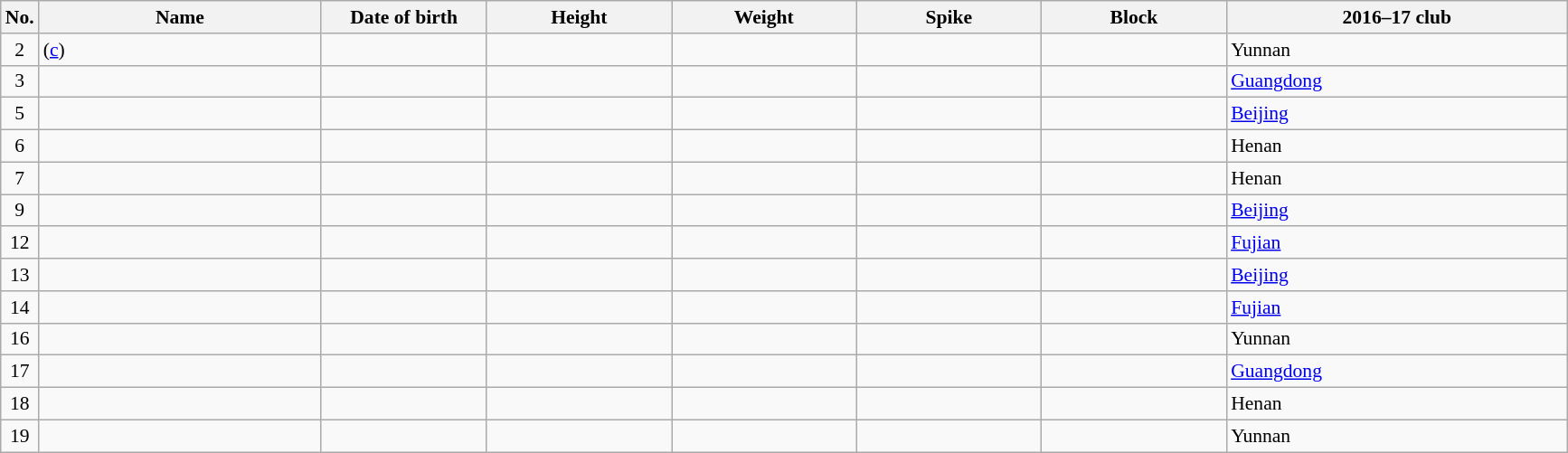<table class="wikitable sortable" style="font-size:90%; text-align:center;">
<tr>
<th>No.</th>
<th style="width:14em">Name</th>
<th style="width:8em">Date of birth</th>
<th style="width:9em">Height</th>
<th style="width:9em">Weight</th>
<th style="width:9em">Spike</th>
<th style="width:9em">Block</th>
<th style="width:17em">2016–17 club</th>
</tr>
<tr>
<td>2</td>
<td align=left> (<a href='#'>c</a>)</td>
<td align="right"></td>
<td></td>
<td></td>
<td></td>
<td></td>
<td align="left"> Yunnan</td>
</tr>
<tr>
<td>3</td>
<td align=left></td>
<td align=right></td>
<td></td>
<td></td>
<td></td>
<td></td>
<td align="left"> <a href='#'>Guangdong</a></td>
</tr>
<tr>
<td>5</td>
<td align=left></td>
<td align=right></td>
<td></td>
<td></td>
<td></td>
<td></td>
<td align="left"> <a href='#'>Beijing</a></td>
</tr>
<tr>
<td>6</td>
<td align=left></td>
<td align=right></td>
<td></td>
<td></td>
<td></td>
<td></td>
<td align="left"> Henan</td>
</tr>
<tr>
<td>7</td>
<td align=left></td>
<td align=right></td>
<td></td>
<td></td>
<td></td>
<td></td>
<td align="left"> Henan</td>
</tr>
<tr>
<td>9</td>
<td align=left></td>
<td align=right></td>
<td></td>
<td></td>
<td></td>
<td></td>
<td align="left"> <a href='#'>Beijing</a></td>
</tr>
<tr>
<td>12</td>
<td align=left></td>
<td align=right></td>
<td></td>
<td></td>
<td></td>
<td></td>
<td align="left"> <a href='#'>Fujian</a></td>
</tr>
<tr>
<td>13</td>
<td align=left></td>
<td align=right></td>
<td></td>
<td></td>
<td></td>
<td></td>
<td align="left"> <a href='#'>Beijing</a></td>
</tr>
<tr>
<td>14</td>
<td align=left></td>
<td align=right></td>
<td></td>
<td></td>
<td></td>
<td></td>
<td align="left"> <a href='#'>Fujian</a></td>
</tr>
<tr>
<td>16</td>
<td align=left></td>
<td align=right></td>
<td></td>
<td></td>
<td></td>
<td></td>
<td align="left"> Yunnan</td>
</tr>
<tr>
<td>17</td>
<td align=left></td>
<td align=right></td>
<td></td>
<td></td>
<td></td>
<td></td>
<td align="left"> <a href='#'>Guangdong</a></td>
</tr>
<tr>
<td>18</td>
<td align=left></td>
<td align=right></td>
<td></td>
<td></td>
<td></td>
<td></td>
<td align="left"> Henan</td>
</tr>
<tr>
<td>19</td>
<td align=left></td>
<td align=right></td>
<td></td>
<td></td>
<td></td>
<td></td>
<td align="left"> Yunnan</td>
</tr>
</table>
